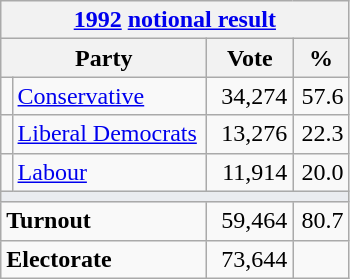<table class="wikitable">
<tr>
<th colspan="4"><a href='#'>1992</a> <a href='#'>notional result</a></th>
</tr>
<tr>
<th bgcolor="#DDDDFF" width="130px" colspan="2">Party</th>
<th bgcolor="#DDDDFF" width="50px">Vote</th>
<th bgcolor="#DDDDFF" width="30px">%</th>
</tr>
<tr>
<td></td>
<td><a href='#'>Conservative</a></td>
<td align=right>34,274</td>
<td align=right>57.6</td>
</tr>
<tr>
<td></td>
<td><a href='#'>Liberal Democrats</a></td>
<td align=right>13,276</td>
<td align=right>22.3</td>
</tr>
<tr>
<td></td>
<td><a href='#'>Labour</a></td>
<td align=right>11,914</td>
<td align=right>20.0</td>
</tr>
<tr>
<td colspan="4" bgcolor="#EAECF0"></td>
</tr>
<tr>
<td colspan="2"><strong>Turnout</strong></td>
<td align=right>59,464</td>
<td align=right>80.7</td>
</tr>
<tr>
<td colspan="2"><strong>Electorate</strong></td>
<td align=right>73,644</td>
</tr>
</table>
